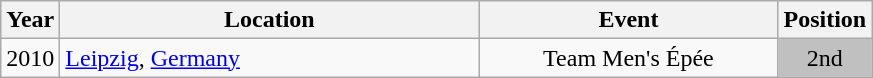<table class="wikitable" style="text-align:center;">
<tr>
<th>Year</th>
<th style="width:17em">Location</th>
<th style="width:12em">Event</th>
<th>Position</th>
</tr>
<tr>
<td>2010</td>
<td rowspan="1" align="left"> <a href='#'>Leipzig</a>, <a href='#'>Germany</a></td>
<td>Team Men's Épée</td>
<td bgcolor="silver">2nd</td>
</tr>
</table>
